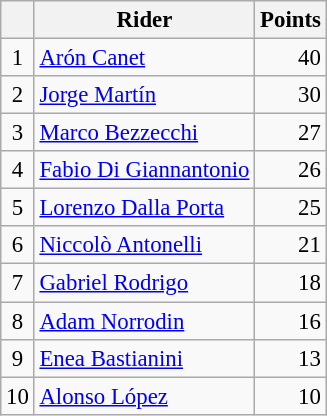<table class="wikitable" style="font-size: 95%;">
<tr>
<th></th>
<th>Rider</th>
<th>Points</th>
</tr>
<tr>
<td align=center>1</td>
<td> <a href='#'>Arón Canet</a></td>
<td align=right>40</td>
</tr>
<tr>
<td align=center>2</td>
<td> <a href='#'>Jorge Martín</a></td>
<td align=right>30</td>
</tr>
<tr>
<td align=center>3</td>
<td> <a href='#'>Marco Bezzecchi</a></td>
<td align=right>27</td>
</tr>
<tr>
<td align=center>4</td>
<td> <a href='#'>Fabio Di Giannantonio</a></td>
<td align=right>26</td>
</tr>
<tr>
<td align=center>5</td>
<td> <a href='#'>Lorenzo Dalla Porta</a></td>
<td align=right>25</td>
</tr>
<tr>
<td align=center>6</td>
<td> <a href='#'>Niccolò Antonelli</a></td>
<td align=right>21</td>
</tr>
<tr>
<td align=center>7</td>
<td> <a href='#'>Gabriel Rodrigo</a></td>
<td align=right>18</td>
</tr>
<tr>
<td align=center>8</td>
<td> <a href='#'>Adam Norrodin</a></td>
<td align=right>16</td>
</tr>
<tr>
<td align=center>9</td>
<td> <a href='#'>Enea Bastianini</a></td>
<td align=right>13</td>
</tr>
<tr>
<td align=center>10</td>
<td> <a href='#'>Alonso López</a></td>
<td align=right>10</td>
</tr>
</table>
